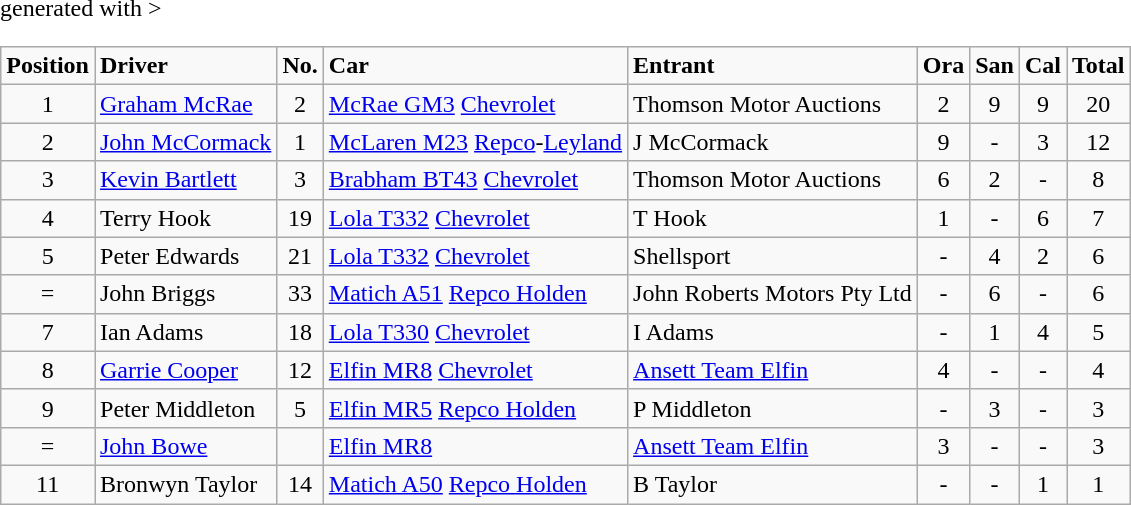<table class="wikitable" <hiddentext>generated with >
<tr style="font-weight:bold">
<td height="14" align="center">Position</td>
<td>Driver</td>
<td align="center">No.</td>
<td>Car</td>
<td>Entrant</td>
<td align="center">Ora</td>
<td align="center">San</td>
<td align="center">Cal</td>
<td align="center">Total</td>
</tr>
<tr>
<td height="14" align="center">1</td>
<td><a href='#'>Graham McRae</a></td>
<td align="center">2</td>
<td><a href='#'>McRae GM3</a> <a href='#'>Chevrolet</a></td>
<td>Thomson Motor Auctions</td>
<td align="center">2</td>
<td align="center">9</td>
<td align="center">9</td>
<td align="center">20</td>
</tr>
<tr>
<td height="14" align="center">2</td>
<td><a href='#'>John McCormack</a></td>
<td align="center">1</td>
<td><a href='#'>McLaren M23</a> <a href='#'>Repco</a>-<a href='#'>Leyland</a></td>
<td>J McCormack</td>
<td align="center">9</td>
<td align="center">-</td>
<td align="center">3</td>
<td align="center">12</td>
</tr>
<tr>
<td height="14" align="center">3</td>
<td><a href='#'>Kevin Bartlett</a></td>
<td align="center">3</td>
<td><a href='#'>Brabham BT43</a> <a href='#'>Chevrolet</a></td>
<td>Thomson Motor Auctions</td>
<td align="center">6</td>
<td align="center">2</td>
<td align="center">-</td>
<td align="center">8</td>
</tr>
<tr>
<td height="14" align="center">4</td>
<td>Terry Hook</td>
<td align="center">19</td>
<td><a href='#'>Lola T332</a> <a href='#'>Chevrolet</a></td>
<td>T Hook</td>
<td align="center">1</td>
<td align="center">-</td>
<td align="center">6</td>
<td align="center">7</td>
</tr>
<tr>
<td height="14" align="center">5</td>
<td>Peter Edwards</td>
<td align="center">21</td>
<td><a href='#'>Lola T332</a> <a href='#'>Chevrolet</a></td>
<td>Shellsport</td>
<td align="center">-</td>
<td align="center">4</td>
<td align="center">2</td>
<td align="center">6</td>
</tr>
<tr>
<td height="14" align="center">=</td>
<td>John Briggs</td>
<td align="center">33</td>
<td><a href='#'>Matich A51</a> <a href='#'>Repco Holden</a></td>
<td>John Roberts Motors Pty Ltd</td>
<td align="center">-</td>
<td align="center">6</td>
<td align="center">-</td>
<td align="center">6</td>
</tr>
<tr>
<td height="14" align="center">7</td>
<td>Ian Adams</td>
<td align="center">18</td>
<td><a href='#'>Lola T330</a> <a href='#'>Chevrolet</a></td>
<td>I Adams</td>
<td align="center">-</td>
<td align="center">1</td>
<td align="center">4</td>
<td align="center">5</td>
</tr>
<tr>
<td height="14" align="center">8</td>
<td><a href='#'>Garrie Cooper</a></td>
<td align="center">12</td>
<td><a href='#'>Elfin MR8</a> <a href='#'>Chevrolet</a></td>
<td><a href='#'>Ansett Team Elfin</a></td>
<td align="center">4</td>
<td align="center">-</td>
<td align="center">-</td>
<td align="center">4</td>
</tr>
<tr>
<td height="14" align="center">9</td>
<td>Peter Middleton</td>
<td align="center">5</td>
<td><a href='#'>Elfin MR5</a> <a href='#'>Repco Holden</a></td>
<td>P Middleton</td>
<td align="center">-</td>
<td align="center">3</td>
<td align="center">-</td>
<td align="center">3</td>
</tr>
<tr>
<td height="14" align="center">=</td>
<td><a href='#'>John Bowe</a></td>
<td align="center"> </td>
<td><a href='#'>Elfin MR8</a></td>
<td><a href='#'>Ansett Team Elfin</a></td>
<td align="center">3</td>
<td align="center">-</td>
<td align="center">-</td>
<td align="center">3</td>
</tr>
<tr>
<td height="14" align="center">11</td>
<td>Bronwyn Taylor</td>
<td align="center">14</td>
<td><a href='#'>Matich A50</a> <a href='#'>Repco Holden</a></td>
<td>B Taylor</td>
<td align="center">-</td>
<td align="center">-</td>
<td align="center">1</td>
<td align="center">1</td>
</tr>
</table>
